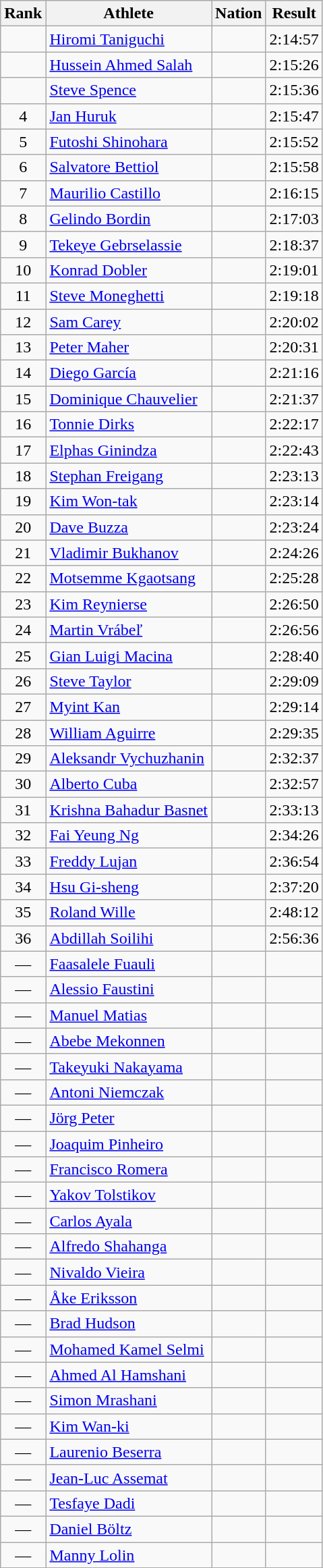<table class="wikitable sortable">
<tr>
<th>Rank</th>
<th>Athlete</th>
<th>Nation</th>
<th>Result</th>
</tr>
<tr>
<td align="center"></td>
<td><a href='#'>Hiromi Taniguchi</a></td>
<td></td>
<td align="center">2:14:57</td>
</tr>
<tr>
<td align="center"></td>
<td><a href='#'>Hussein Ahmed Salah</a></td>
<td></td>
<td align="center">2:15:26</td>
</tr>
<tr>
<td align="center"></td>
<td><a href='#'>Steve Spence</a></td>
<td></td>
<td align="center">2:15:36</td>
</tr>
<tr>
<td align="center">4</td>
<td><a href='#'>Jan Huruk</a></td>
<td></td>
<td align="center">2:15:47</td>
</tr>
<tr>
<td align="center">5</td>
<td><a href='#'>Futoshi Shinohara</a></td>
<td></td>
<td align="center">2:15:52</td>
</tr>
<tr>
<td align="center">6</td>
<td><a href='#'>Salvatore Bettiol</a></td>
<td></td>
<td align="center">2:15:58</td>
</tr>
<tr>
<td align="center">7</td>
<td><a href='#'>Maurilio Castillo</a></td>
<td></td>
<td align="center">2:16:15</td>
</tr>
<tr>
<td align="center">8</td>
<td><a href='#'>Gelindo Bordin</a></td>
<td></td>
<td align="center">2:17:03</td>
</tr>
<tr>
<td align="center">9</td>
<td><a href='#'>Tekeye Gebrselassie</a></td>
<td></td>
<td align="center">2:18:37</td>
</tr>
<tr>
<td align="center">10</td>
<td><a href='#'>Konrad Dobler</a></td>
<td></td>
<td align="center">2:19:01</td>
</tr>
<tr>
<td align="center">11</td>
<td><a href='#'>Steve Moneghetti</a></td>
<td></td>
<td align="center">2:19:18</td>
</tr>
<tr>
<td align="center">12</td>
<td><a href='#'>Sam Carey</a></td>
<td></td>
<td align="center">2:20:02</td>
</tr>
<tr>
<td align="center">13</td>
<td><a href='#'>Peter Maher</a></td>
<td></td>
<td align="center">2:20:31</td>
</tr>
<tr>
<td align="center">14</td>
<td><a href='#'>Diego García</a></td>
<td></td>
<td align="center">2:21:16</td>
</tr>
<tr>
<td align="center">15</td>
<td><a href='#'>Dominique Chauvelier</a></td>
<td></td>
<td align="center">2:21:37</td>
</tr>
<tr>
<td align="center">16</td>
<td><a href='#'>Tonnie Dirks</a></td>
<td></td>
<td align="center">2:22:17</td>
</tr>
<tr>
<td align="center">17</td>
<td><a href='#'>Elphas Ginindza</a></td>
<td></td>
<td align="center">2:22:43</td>
</tr>
<tr>
<td align="center">18</td>
<td><a href='#'>Stephan Freigang</a></td>
<td></td>
<td align="center">2:23:13</td>
</tr>
<tr>
<td align="center">19</td>
<td><a href='#'>Kim Won-tak</a></td>
<td></td>
<td align="center">2:23:14</td>
</tr>
<tr>
<td align="center">20</td>
<td><a href='#'>Dave Buzza</a></td>
<td></td>
<td align="center">2:23:24</td>
</tr>
<tr>
<td align="center">21</td>
<td><a href='#'>Vladimir Bukhanov</a></td>
<td></td>
<td align="center">2:24:26</td>
</tr>
<tr>
<td align="center">22</td>
<td><a href='#'>Motsemme Kgaotsang</a></td>
<td></td>
<td align="center">2:25:28</td>
</tr>
<tr>
<td align="center">23</td>
<td><a href='#'>Kim Reynierse</a></td>
<td></td>
<td align="center">2:26:50</td>
</tr>
<tr>
<td align="center">24</td>
<td><a href='#'>Martin Vrábeľ</a></td>
<td></td>
<td align="center">2:26:56</td>
</tr>
<tr>
<td align="center">25</td>
<td><a href='#'>Gian Luigi Macina</a></td>
<td></td>
<td align="center">2:28:40</td>
</tr>
<tr>
<td align="center">26</td>
<td><a href='#'>Steve Taylor</a></td>
<td></td>
<td align="center">2:29:09</td>
</tr>
<tr>
<td align="center">27</td>
<td><a href='#'>Myint Kan</a></td>
<td></td>
<td align="center">2:29:14</td>
</tr>
<tr>
<td align="center">28</td>
<td><a href='#'>William Aguirre</a></td>
<td></td>
<td align="center">2:29:35</td>
</tr>
<tr>
<td align="center">29</td>
<td><a href='#'>Aleksandr Vychuzhanin</a></td>
<td></td>
<td align="center">2:32:37</td>
</tr>
<tr>
<td align="center">30</td>
<td><a href='#'>Alberto Cuba</a></td>
<td></td>
<td align="center">2:32:57</td>
</tr>
<tr>
<td align="center">31</td>
<td><a href='#'>Krishna Bahadur Basnet</a></td>
<td></td>
<td align="center">2:33:13</td>
</tr>
<tr>
<td align="center">32</td>
<td><a href='#'>Fai Yeung Ng</a></td>
<td></td>
<td align="center">2:34:26</td>
</tr>
<tr>
<td align="center">33</td>
<td><a href='#'>Freddy Lujan</a></td>
<td></td>
<td align="center">2:36:54</td>
</tr>
<tr>
<td align="center">34</td>
<td><a href='#'>Hsu Gi-sheng</a></td>
<td></td>
<td align="center">2:37:20</td>
</tr>
<tr>
<td align="center">35</td>
<td><a href='#'>Roland Wille</a></td>
<td></td>
<td align="center">2:48:12</td>
</tr>
<tr>
<td align="center">36</td>
<td><a href='#'>Abdillah Soilihi</a></td>
<td></td>
<td align="center">2:56:36</td>
</tr>
<tr>
<td align="center">—</td>
<td><a href='#'>Faasalele Fuauli</a></td>
<td></td>
<td align="center"></td>
</tr>
<tr>
<td align="center">—</td>
<td><a href='#'>Alessio Faustini</a></td>
<td></td>
<td align="center"></td>
</tr>
<tr>
<td align="center">—</td>
<td><a href='#'>Manuel Matias</a></td>
<td></td>
<td align="center"></td>
</tr>
<tr>
<td align="center">—</td>
<td><a href='#'>Abebe Mekonnen</a></td>
<td></td>
<td align="center"></td>
</tr>
<tr>
<td align="center">—</td>
<td><a href='#'>Takeyuki Nakayama</a></td>
<td></td>
<td align="center"></td>
</tr>
<tr>
<td align="center">—</td>
<td><a href='#'>Antoni Niemczak</a></td>
<td></td>
<td align="center"></td>
</tr>
<tr>
<td align="center">—</td>
<td><a href='#'>Jörg Peter</a></td>
<td></td>
<td align="center"></td>
</tr>
<tr>
<td align="center">—</td>
<td><a href='#'>Joaquim Pinheiro</a></td>
<td></td>
<td align="center"></td>
</tr>
<tr>
<td align="center">—</td>
<td><a href='#'>Francisco Romera</a></td>
<td></td>
<td align="center"></td>
</tr>
<tr>
<td align="center">—</td>
<td><a href='#'>Yakov Tolstikov</a></td>
<td></td>
<td align="center"></td>
</tr>
<tr>
<td align="center">—</td>
<td><a href='#'>Carlos Ayala</a></td>
<td></td>
<td align="center"></td>
</tr>
<tr>
<td align="center">—</td>
<td><a href='#'>Alfredo Shahanga</a></td>
<td></td>
<td align="center"></td>
</tr>
<tr>
<td align="center">—</td>
<td><a href='#'>Nivaldo Vieira</a></td>
<td></td>
<td align="center"></td>
</tr>
<tr>
<td align="center">—</td>
<td><a href='#'>Åke Eriksson</a></td>
<td></td>
<td align="center"></td>
</tr>
<tr>
<td align="center">—</td>
<td><a href='#'>Brad Hudson</a></td>
<td></td>
<td align="center"></td>
</tr>
<tr>
<td align="center">—</td>
<td><a href='#'>Mohamed Kamel Selmi</a></td>
<td></td>
<td align="center"></td>
</tr>
<tr>
<td align="center">—</td>
<td><a href='#'>Ahmed Al Hamshani</a></td>
<td></td>
<td align="center"></td>
</tr>
<tr>
<td align="center">—</td>
<td><a href='#'>Simon Mrashani</a></td>
<td></td>
<td align="center"></td>
</tr>
<tr>
<td align="center">—</td>
<td><a href='#'>Kim Wan-ki</a></td>
<td></td>
<td align="center"></td>
</tr>
<tr>
<td align="center">—</td>
<td><a href='#'>Laurenio Beserra</a></td>
<td></td>
<td align="center"></td>
</tr>
<tr>
<td align="center">—</td>
<td><a href='#'>Jean-Luc Assemat</a></td>
<td></td>
<td align="center"></td>
</tr>
<tr>
<td align="center">—</td>
<td><a href='#'>Tesfaye Dadi</a></td>
<td></td>
<td align="center"></td>
</tr>
<tr>
<td align="center">—</td>
<td><a href='#'>Daniel Böltz</a></td>
<td></td>
<td align="center"></td>
</tr>
<tr>
<td align="center">—</td>
<td><a href='#'>Manny Lolin</a></td>
<td></td>
<td align="center"></td>
</tr>
</table>
